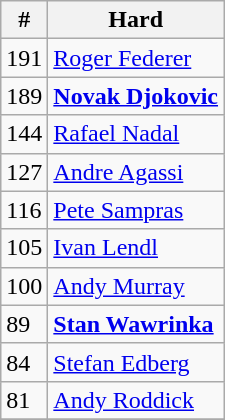<table class="wikitable" style="display:inline-table;">
<tr>
<th>#</th>
<th>Hard</th>
</tr>
<tr>
<td>191</td>
<td> <a href='#'>Roger Federer</a></td>
</tr>
<tr>
<td>189</td>
<td> <strong><a href='#'>Novak Djokovic</a></strong></td>
</tr>
<tr>
<td>144</td>
<td> <a href='#'>Rafael Nadal</a></td>
</tr>
<tr>
<td>127</td>
<td> <a href='#'>Andre Agassi</a></td>
</tr>
<tr>
<td>116</td>
<td> <a href='#'>Pete Sampras</a></td>
</tr>
<tr>
<td>105</td>
<td> <a href='#'>Ivan Lendl</a></td>
</tr>
<tr>
<td>100</td>
<td> <a href='#'>Andy Murray</a></td>
</tr>
<tr>
<td>89</td>
<td> <strong><a href='#'>Stan Wawrinka</a></strong></td>
</tr>
<tr>
<td>84</td>
<td> <a href='#'>Stefan Edberg</a></td>
</tr>
<tr>
<td>81</td>
<td> <a href='#'>Andy Roddick</a></td>
</tr>
<tr>
</tr>
</table>
